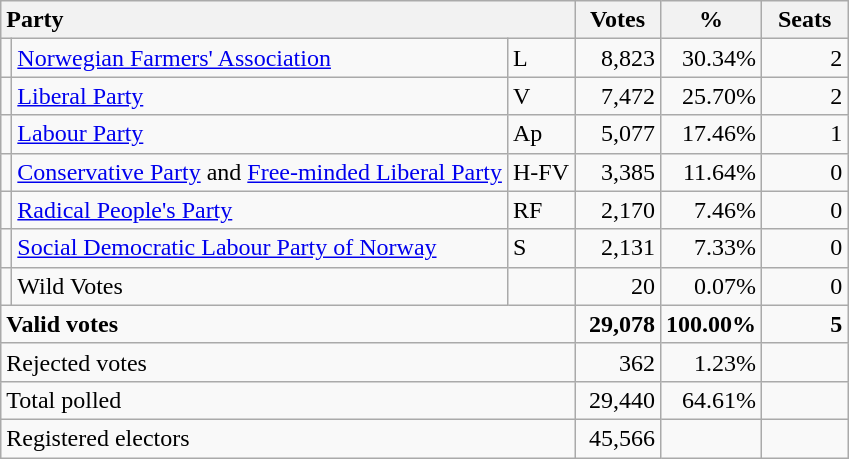<table class="wikitable" border="1" style="text-align:right;">
<tr>
<th style="text-align:left;" colspan=3>Party</th>
<th align=center width="50">Votes</th>
<th align=center width="50">%</th>
<th align=center width="50">Seats</th>
</tr>
<tr>
<td></td>
<td align=left><a href='#'>Norwegian Farmers' Association</a></td>
<td align=left>L</td>
<td>8,823</td>
<td>30.34%</td>
<td>2</td>
</tr>
<tr>
<td></td>
<td align=left><a href='#'>Liberal Party</a></td>
<td align=left>V</td>
<td>7,472</td>
<td>25.70%</td>
<td>2</td>
</tr>
<tr>
<td></td>
<td align=left><a href='#'>Labour Party</a></td>
<td align=left>Ap</td>
<td>5,077</td>
<td>17.46%</td>
<td>1</td>
</tr>
<tr>
<td></td>
<td align=left><a href='#'>Conservative Party</a> and <a href='#'>Free-minded Liberal Party</a></td>
<td align=left>H-FV</td>
<td>3,385</td>
<td>11.64%</td>
<td>0</td>
</tr>
<tr>
<td></td>
<td align=left><a href='#'>Radical People's Party</a></td>
<td align=left>RF</td>
<td>2,170</td>
<td>7.46%</td>
<td>0</td>
</tr>
<tr>
<td></td>
<td align=left><a href='#'>Social Democratic Labour Party of Norway</a></td>
<td align=left>S</td>
<td>2,131</td>
<td>7.33%</td>
<td>0</td>
</tr>
<tr>
<td></td>
<td align=left>Wild Votes</td>
<td align=left></td>
<td>20</td>
<td>0.07%</td>
<td>0</td>
</tr>
<tr style="font-weight:bold">
<td align=left colspan=3>Valid votes</td>
<td>29,078</td>
<td>100.00%</td>
<td>5</td>
</tr>
<tr>
<td align=left colspan=3>Rejected votes</td>
<td>362</td>
<td>1.23%</td>
<td></td>
</tr>
<tr>
<td align=left colspan=3>Total polled</td>
<td>29,440</td>
<td>64.61%</td>
<td></td>
</tr>
<tr>
<td align=left colspan=3>Registered electors</td>
<td>45,566</td>
<td></td>
<td></td>
</tr>
</table>
